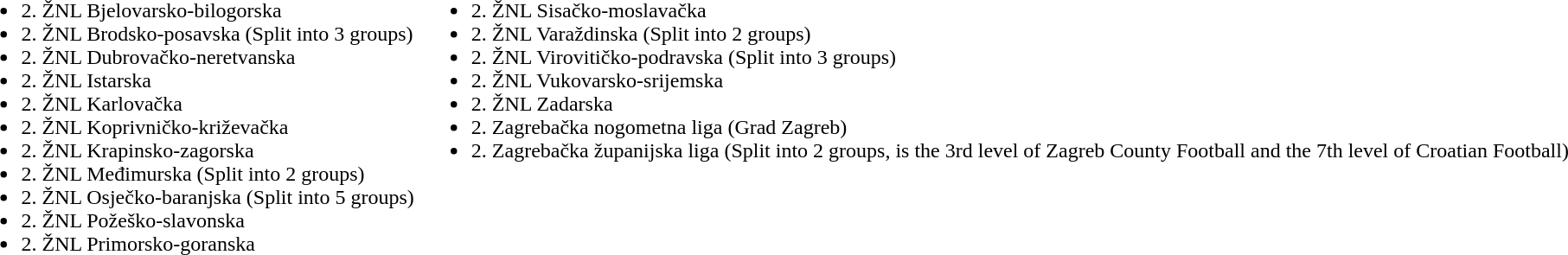<table>
<tr>
<td valign=top><br><ul><li>2. ŽNL Bjelovarsko-bilogorska</li><li>2. ŽNL Brodsko-posavska (Split into 3 groups)  </li><li>2. ŽNL Dubrovačko-neretvanska</li><li>2. ŽNL Istarska </li><li>2. ŽNL Karlovačka </li><li>2. ŽNL Koprivničko-križevačka</li><li>2. ŽNL Krapinsko-zagorska </li><li>2. ŽNL Međimurska (Split into 2 groups) </li><li>2. ŽNL Osječko-baranjska (Split into 5 groups) </li><li>2. ŽNL Požeško-slavonska</li><li>2. ŽNL Primorsko-goranska</li></ul></td>
<td valign=top><br><ul><li>2. ŽNL Sisačko-moslavačka </li><li>2. ŽNL Varaždinska (Split into 2 groups) </li><li>2. ŽNL Virovitičko-podravska (Split into 3 groups) </li><li>2. ŽNL Vukovarsko-srijemska </li><li>2. ŽNL Zadarska</li><li>2. Zagrebačka nogometna liga (Grad Zagreb) </li><li>2. Zagrebačka županijska liga (Split into 2 groups, is the 3rd level of Zagreb County Football and the 7th level of Croatian Football) </li></ul></td>
</tr>
</table>
